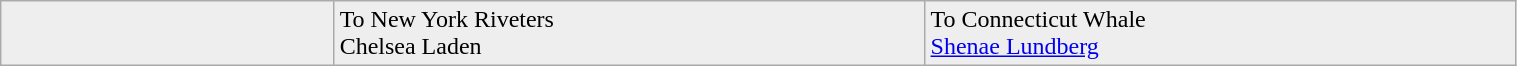<table class="wikitable" style="border:1px solid #999; width:80%;">
<tr style="background:#eee;">
<td style="width:22%;"></td>
<td style="width:39%; vertical-align:top;">To New York Riveters<br>Chelsea Laden</td>
<td style="width:39%; vertical-align:top;">To Connecticut Whale<br><a href='#'>Shenae Lundberg</a></td>
</tr>
</table>
